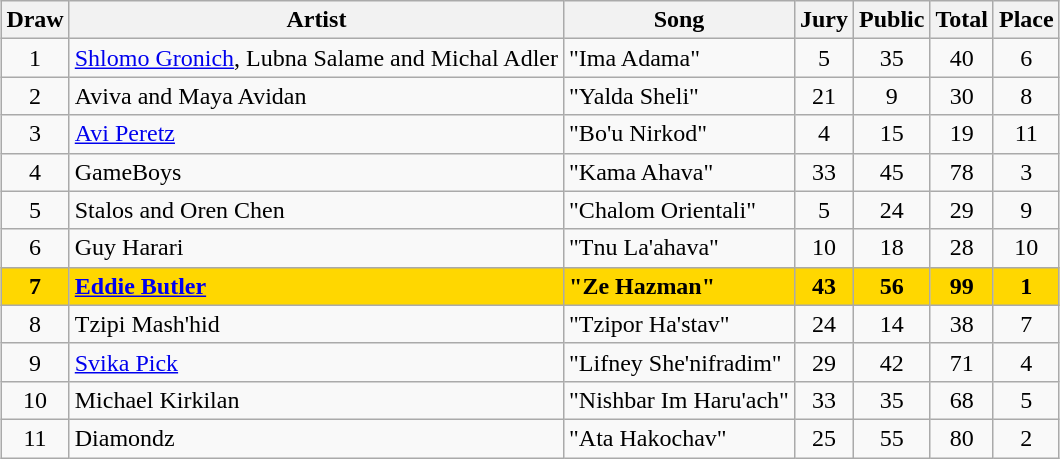<table class="sortable wikitable" style="margin: 1em auto 1em auto; text-align:center">
<tr>
<th>Draw</th>
<th>Artist</th>
<th>Song</th>
<th>Jury</th>
<th>Public</th>
<th>Total</th>
<th>Place</th>
</tr>
<tr>
<td>1</td>
<td align="left"><a href='#'>Shlomo Gronich</a>, Lubna Salame and Michal Adler</td>
<td align="left">"Ima Adama"</td>
<td>5</td>
<td>35</td>
<td>40</td>
<td>6</td>
</tr>
<tr>
<td>2</td>
<td align="left">Aviva and Maya Avidan</td>
<td align="left">"Yalda Sheli"</td>
<td>21</td>
<td>9</td>
<td>30</td>
<td>8</td>
</tr>
<tr>
<td>3</td>
<td align="left"><a href='#'>Avi Peretz</a></td>
<td align="left">"Bo'u Nirkod"</td>
<td>4</td>
<td>15</td>
<td>19</td>
<td>11</td>
</tr>
<tr>
<td>4</td>
<td align="left">GameBoys</td>
<td align="left">"Kama Ahava"</td>
<td>33</td>
<td>45</td>
<td>78</td>
<td>3</td>
</tr>
<tr>
<td>5</td>
<td align="left">Stalos and Oren Chen</td>
<td align="left">"Chalom Orientali"</td>
<td>5</td>
<td>24</td>
<td>29</td>
<td>9</td>
</tr>
<tr>
<td>6</td>
<td align="left">Guy Harari</td>
<td align="left">"Tnu La'ahava"</td>
<td>10</td>
<td>18</td>
<td>28</td>
<td>10</td>
</tr>
<tr style="font-weight:bold; background:gold;">
<td>7</td>
<td align="left"><a href='#'>Eddie Butler</a></td>
<td align="left">"Ze Hazman"</td>
<td>43</td>
<td>56</td>
<td>99</td>
<td>1</td>
</tr>
<tr>
<td>8</td>
<td align="left">Tzipi Mash'hid</td>
<td align="left">"Tzipor Ha'stav"</td>
<td>24</td>
<td>14</td>
<td>38</td>
<td>7</td>
</tr>
<tr>
<td>9</td>
<td align="left"><a href='#'>Svika Pick</a></td>
<td align="left">"Lifney She'nifradim"</td>
<td>29</td>
<td>42</td>
<td>71</td>
<td>4</td>
</tr>
<tr>
<td>10</td>
<td align="left">Michael Kirkilan</td>
<td align="left">"Nishbar Im Haru'ach"</td>
<td>33</td>
<td>35</td>
<td>68</td>
<td>5</td>
</tr>
<tr>
<td>11</td>
<td align="left">Diamondz</td>
<td align="left">"Ata Hakochav"</td>
<td>25</td>
<td>55</td>
<td>80</td>
<td>2</td>
</tr>
</table>
